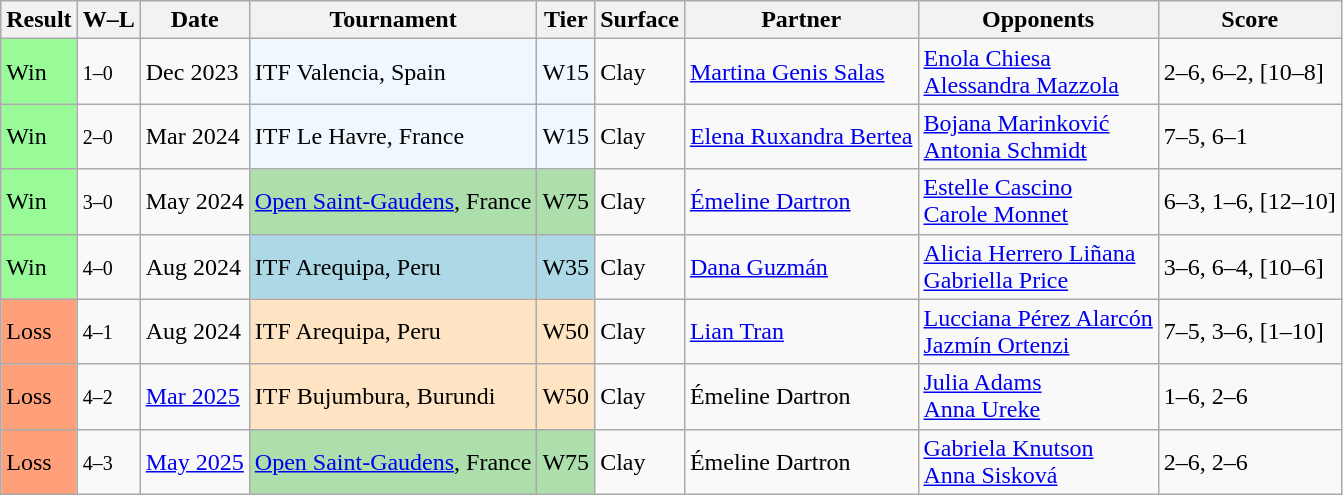<table class="sortable wikitable">
<tr>
<th>Result</th>
<th class="unsortable">W–L</th>
<th>Date</th>
<th>Tournament</th>
<th>Tier</th>
<th>Surface</th>
<th>Partner</th>
<th>Opponents</th>
<th class="unsortable">Score</th>
</tr>
<tr>
<td style="background:#98FB98;">Win</td>
<td><small>1–0</small></td>
<td>Dec 2023</td>
<td style="background:#f0f8ff;">ITF Valencia, Spain</td>
<td style="background:#f0f8ff;">W15</td>
<td>Clay</td>
<td> <a href='#'>Martina Genis Salas</a></td>
<td> <a href='#'>Enola Chiesa</a> <br>  <a href='#'>Alessandra Mazzola</a></td>
<td>2–6, 6–2, [10–8]</td>
</tr>
<tr>
<td style="background:#98FB98;">Win</td>
<td><small>2–0</small></td>
<td>Mar 2024</td>
<td style="background:#f0f8ff;">ITF Le Havre, France</td>
<td style="background:#f0f8ff;">W15</td>
<td>Clay</td>
<td> <a href='#'>Elena Ruxandra Bertea</a></td>
<td> <a href='#'>Bojana Marinković</a> <br>  <a href='#'>Antonia Schmidt</a></td>
<td>7–5, 6–1</td>
</tr>
<tr>
<td style="background:#98FB98;">Win</td>
<td><small>3–0</small></td>
<td>May 2024</td>
<td style="background:#addfad;"><a href='#'>Open Saint-Gaudens</a>, France</td>
<td style="background:#addfad;">W75</td>
<td>Clay</td>
<td> <a href='#'>Émeline Dartron</a></td>
<td> <a href='#'>Estelle Cascino</a> <br>  <a href='#'>Carole Monnet</a></td>
<td>6–3, 1–6, [12–10]</td>
</tr>
<tr>
<td style="background:#98fb98;">Win</td>
<td><small>4–0</small></td>
<td>Aug 2024</td>
<td style="background:lightblue;">ITF Arequipa, Peru</td>
<td style="background:lightblue;">W35</td>
<td>Clay</td>
<td> <a href='#'>Dana Guzmán</a></td>
<td> <a href='#'>Alicia Herrero Liñana</a> <br>  <a href='#'>Gabriella Price</a></td>
<td>3–6, 6–4, [10–6]</td>
</tr>
<tr>
<td style="background:#ffa07a;">Loss</td>
<td><small>4–1</small></td>
<td>Aug 2024</td>
<td style="background:#ffe4c4;">ITF Arequipa, Peru</td>
<td style="background:#ffe4c4;">W50</td>
<td>Clay</td>
<td> <a href='#'>Lian Tran</a></td>
<td> <a href='#'>Lucciana Pérez Alarcón</a> <br>  <a href='#'>Jazmín Ortenzi</a></td>
<td>7–5, 3–6, [1–10]</td>
</tr>
<tr>
<td style="background:#ffa07a;">Loss</td>
<td><small>4–2</small></td>
<td><a href='#'>Mar 2025</a></td>
<td style="background:#ffe4c4;">ITF Bujumbura, Burundi</td>
<td style="background:#ffe4c4;">W50</td>
<td>Clay</td>
<td> Émeline Dartron</td>
<td> <a href='#'>Julia Adams</a> <br>  <a href='#'>Anna Ureke</a></td>
<td>1–6, 2–6</td>
</tr>
<tr>
<td style="background:#ffa07a;">Loss</td>
<td><small>4–3</small></td>
<td><a href='#'>May 2025</a></td>
<td style="background:#addfad;"><a href='#'>Open Saint-Gaudens</a>, France</td>
<td style="background:#addfad;">W75</td>
<td>Clay</td>
<td> Émeline Dartron</td>
<td> <a href='#'>Gabriela Knutson</a> <br>  <a href='#'>Anna Sisková</a></td>
<td>2–6, 2–6</td>
</tr>
</table>
